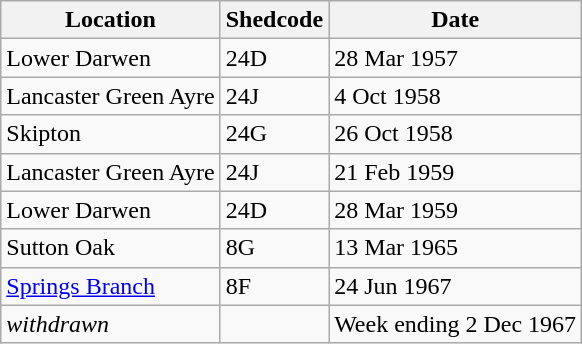<table class="wikitable">
<tr>
<th>Location</th>
<th>Shedcode</th>
<th>Date</th>
</tr>
<tr>
<td>Lower Darwen</td>
<td>24D</td>
<td>28 Mar 1957</td>
</tr>
<tr>
<td>Lancaster Green Ayre</td>
<td>24J</td>
<td>4 Oct 1958</td>
</tr>
<tr>
<td>Skipton</td>
<td>24G</td>
<td>26 Oct 1958</td>
</tr>
<tr>
<td>Lancaster Green Ayre</td>
<td>24J</td>
<td>21 Feb 1959</td>
</tr>
<tr>
<td>Lower Darwen</td>
<td>24D</td>
<td>28 Mar 1959</td>
</tr>
<tr>
<td>Sutton Oak</td>
<td>8G</td>
<td>13 Mar 1965</td>
</tr>
<tr>
<td><a href='#'>Springs Branch</a></td>
<td>8F</td>
<td>24 Jun 1967</td>
</tr>
<tr>
<td><em>withdrawn</em></td>
<td></td>
<td>Week ending 2 Dec 1967</td>
</tr>
</table>
